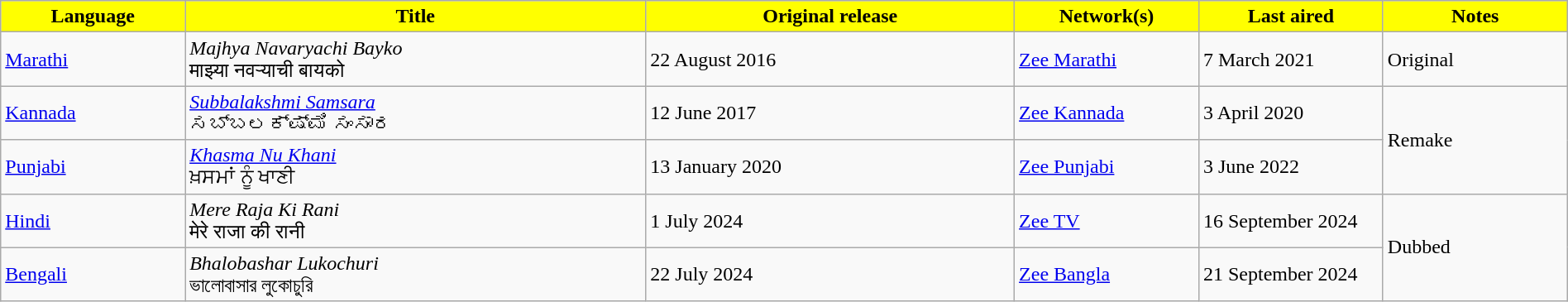<table class="wikitable" style="width: 100%; margin-right: 0;">
<tr>
<th style="background:yellow; width:10%;">Language</th>
<th style="background:yellow; width:25%;">Title</th>
<th style="background:yellow; width:20%;">Original release</th>
<th style="background:yellow; width:10%;">Network(s)</th>
<th style="background:yellow; width:10%;">Last aired</th>
<th style="background:yellow; width:10%;">Notes</th>
</tr>
<tr>
<td><a href='#'>Marathi</a></td>
<td><em>Majhya Navaryachi Bayko</em> <br> माझ्या नवऱ्याची बायको</td>
<td>22 August 2016</td>
<td><a href='#'>Zee Marathi</a></td>
<td>7 March 2021</td>
<td>Original</td>
</tr>
<tr>
<td><a href='#'>Kannada</a></td>
<td><em><a href='#'>Subbalakshmi Samsara</a></em> <br> ಸಬ್ಬಲಕ್ಷ್ಮಿ ಸಂಸಾರ</td>
<td>12 June 2017</td>
<td><a href='#'>Zee Kannada</a></td>
<td>3 April 2020</td>
<td rowspan="2">Remake</td>
</tr>
<tr>
<td><a href='#'>Punjabi</a></td>
<td><em><a href='#'>Khasma Nu Khani</a></em> <br> ਖ਼ਸਮਾਂ ਨੂੰ ਖਾਣੀ</td>
<td>13 January 2020</td>
<td><a href='#'>Zee Punjabi</a></td>
<td>3 June 2022</td>
</tr>
<tr>
<td><a href='#'>Hindi</a></td>
<td><em>Mere Raja Ki Rani</em> <br> मेरे राजा की रानी</td>
<td>1 July 2024</td>
<td><a href='#'>Zee TV</a></td>
<td>16 September 2024</td>
<td rowspan="2">Dubbed</td>
</tr>
<tr>
<td><a href='#'>Bengali</a></td>
<td><em>Bhalobashar Lukochuri</em> <br> ভালোবাসার লুকোচুরি</td>
<td>22 July 2024</td>
<td><a href='#'>Zee Bangla</a></td>
<td>21 September 2024</td>
</tr>
</table>
